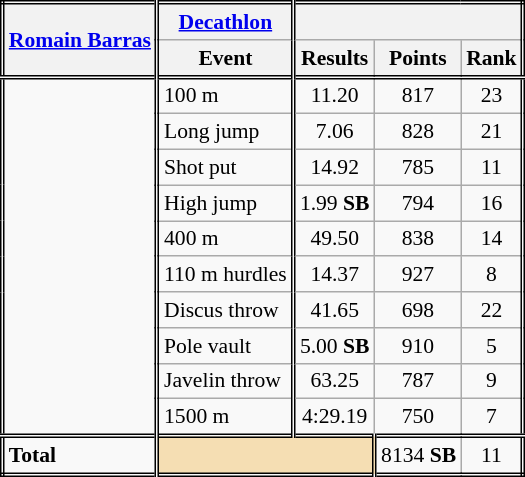<table class=wikitable style="font-size:90%; border: double;">
<tr>
<th style="border-right:double" rowspan="2"><a href='#'>Romain Barras</a></th>
<th style="border-right:double"><a href='#'>Decathlon</a></th>
<th colspan="3"></th>
</tr>
<tr>
<th style="border-right:double">Event</th>
<th>Results</th>
<th>Points</th>
<th>Rank</th>
</tr>
<tr style="border-top: double;">
<td style="border-right:double" rowspan="10"></td>
<td style="border-right:double">100 m</td>
<td align=center>11.20</td>
<td align=center>817</td>
<td align=center>23</td>
</tr>
<tr>
<td style="border-right:double">Long jump</td>
<td align=center>7.06</td>
<td align=center>828</td>
<td align=center>21</td>
</tr>
<tr>
<td style="border-right:double">Shot put</td>
<td align=center>14.92</td>
<td align=center>785</td>
<td align=center>11</td>
</tr>
<tr>
<td style="border-right:double">High jump</td>
<td align=center>1.99 <strong>SB</strong></td>
<td align=center>794</td>
<td align=center>16</td>
</tr>
<tr>
<td style="border-right:double">400 m</td>
<td align=center>49.50</td>
<td align=center>838</td>
<td align=center>14</td>
</tr>
<tr>
<td style="border-right:double">110 m hurdles</td>
<td align=center>14.37</td>
<td align=center>927</td>
<td align=center>8</td>
</tr>
<tr>
<td style="border-right:double">Discus throw</td>
<td align=center>41.65</td>
<td align=center>698</td>
<td align=center>22</td>
</tr>
<tr>
<td style="border-right:double">Pole vault</td>
<td align=center>5.00 <strong>SB</strong></td>
<td align=center>910</td>
<td align=center>5</td>
</tr>
<tr>
<td style="border-right:double">Javelin throw</td>
<td align=center>63.25</td>
<td align=center>787</td>
<td align=center>9</td>
</tr>
<tr>
<td style="border-right:double">1500 m</td>
<td align=center>4:29.19</td>
<td align=center>750</td>
<td align=center>7</td>
</tr>
<tr style="border-top: double;">
<td style="border-right:double"><strong>Total</strong></td>
<td colspan="2" style="background:wheat; border-right:double;"></td>
<td align=center>8134 <strong>SB</strong></td>
<td align=center>11</td>
</tr>
</table>
